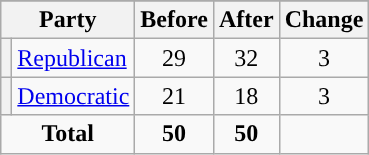<table class="wikitable" style="text-align:center;">
<tr>
</tr>
<tr>
<th colspan=2>Party</th>
<th>Before</th>
<th>After</th>
<th>Change</th>
</tr>
<tr>
<th style="background-color:"></th>
<td style="text-align:left;"><a href='#'>Republican</a></td>
<td>29</td>
<td>32</td>
<td> 3</td>
</tr>
<tr>
<th style="background-color:"></th>
<td style="text-align:left;"><a href='#'>Democratic</a></td>
<td>21</td>
<td>18</td>
<td> 3</td>
</tr>
<tr>
<td colspan=2><strong>Total</strong></td>
<td><strong>50</strong></td>
<td><strong>50</strong></td>
<td></td>
</tr>
</table>
